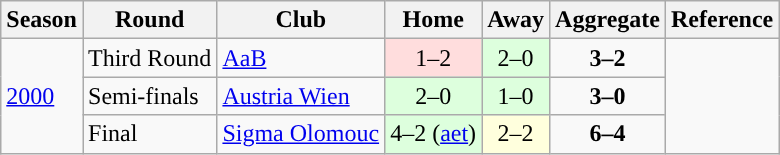<table class="wikitable">
<tr>
<th>Season</th>
<th>Round</th>
<th>Club</th>
<th>Home</th>
<th>Away</th>
<th>Aggregate</th>
<th>Reference</th>
</tr>
<tr>
<td rowspan=3><a href='#'>2000</a></td>
<td>Third Round</td>
<td> <a href='#'>AaB</a></td>
<td style="text-align:center; background:#fdd;">1–2</td>
<td style="text-align:center; background:#dfd;">2–0</td>
<td style="text-align:center;"><strong>3–2</strong></td>
<td rowspan="3" style="text-align:center;"></td>
</tr>
<tr>
<td>Semi-finals</td>
<td> <a href='#'>Austria Wien</a></td>
<td style="text-align:center; background:#dfd;">2–0</td>
<td style="text-align:center; background:#dfd;">1–0</td>
<td style="text-align:center;"><strong>3–0</strong></td>
</tr>
<tr>
<td>Final</td>
<td> <a href='#'>Sigma Olomouc</a></td>
<td style="text-align:center; background:#dfd;">4–2 (<a href='#'>aet</a>)</td>
<td style="text-align:center; background:#ffd;">2–2</td>
<td style="text-align:center;"><strong>6–4</strong></td>
</tr>
</table>
